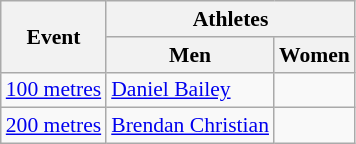<table class=wikitable style="font-size:90%">
<tr>
<th rowspan=2>Event</th>
<th colspan=2>Athletes</th>
</tr>
<tr>
<th>Men</th>
<th>Women</th>
</tr>
<tr>
<td><a href='#'>100 metres</a></td>
<td><a href='#'>Daniel Bailey</a></td>
<td></td>
</tr>
<tr>
<td><a href='#'>200 metres</a></td>
<td><a href='#'>Brendan Christian</a></td>
<td></td>
</tr>
</table>
